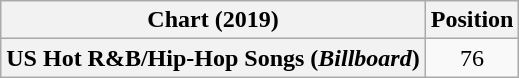<table class="wikitable plainrowheaders" style="text-align:center">
<tr>
<th scope="col">Chart (2019)</th>
<th scope="col">Position</th>
</tr>
<tr>
<th scope="row">US Hot R&B/Hip-Hop Songs (<em>Billboard</em>)</th>
<td>76</td>
</tr>
</table>
